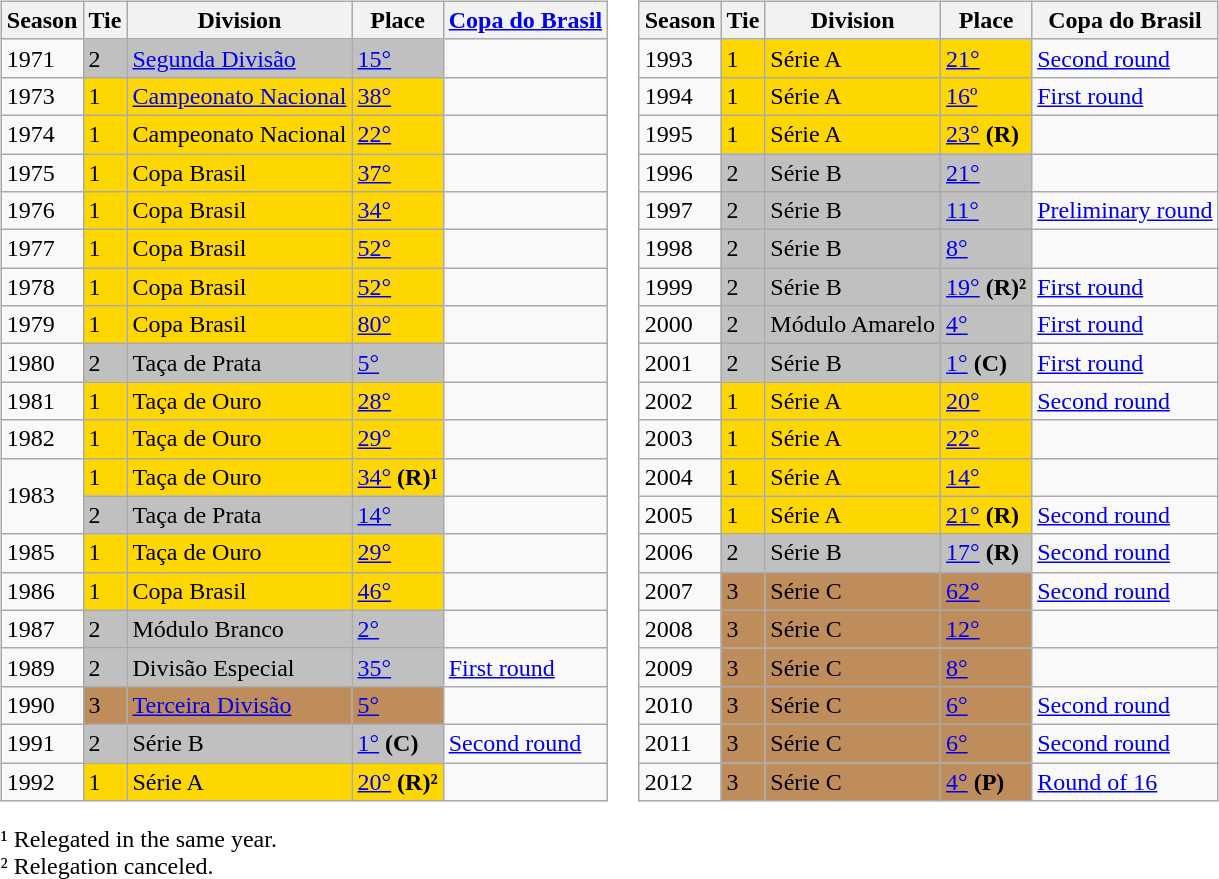<table>
<tr>
<td valign="top" width="0%"><br><table class="wikitable">
<tr style="background:#f0f6fa;">
<th>Season</th>
<th>Tie</th>
<th>Division</th>
<th>Place</th>
<th><a href='#'>Copa do Brasil</a></th>
</tr>
<tr>
<td>1971</td>
<td style="background:silver;">2</td>
<td style="background:silver;"><a href='#'>Segunda Divisão</a></td>
<td style="background:silver;"><a href='#'>15°</a></td>
<td></td>
</tr>
<tr>
<td>1973</td>
<td style="background:gold;">1</td>
<td style="background:gold;"><a href='#'>Campeonato Nacional</a></td>
<td style="background:gold;"><a href='#'>38°</a></td>
<td></td>
</tr>
<tr>
<td>1974</td>
<td style="background:gold;">1</td>
<td style="background:gold;">Campeonato Nacional</td>
<td style="background:gold;"><a href='#'>22°</a></td>
<td></td>
</tr>
<tr>
<td>1975</td>
<td style="background:gold;">1</td>
<td style="background:gold;">Copa Brasil</td>
<td style="background:gold;"><a href='#'>37°</a></td>
<td></td>
</tr>
<tr>
<td>1976</td>
<td style="background:gold;">1</td>
<td style="background:gold;">Copa Brasil</td>
<td style="background:gold;"><a href='#'>34°</a></td>
<td></td>
</tr>
<tr>
<td>1977</td>
<td style="background:gold;">1</td>
<td style="background:gold;">Copa Brasil</td>
<td style="background:gold;"><a href='#'>52°</a></td>
<td></td>
</tr>
<tr>
<td>1978</td>
<td style="background:gold;">1</td>
<td style="background:gold;">Copa Brasil</td>
<td style="background:gold;"><a href='#'>52°</a></td>
<td></td>
</tr>
<tr>
<td>1979</td>
<td style="background:gold;">1</td>
<td style="background:gold;">Copa Brasil</td>
<td style="background:gold;"><a href='#'>80°</a></td>
<td></td>
</tr>
<tr>
<td>1980</td>
<td style="background:silver;">2</td>
<td style="background:silver;">Taça de Prata</td>
<td style="background:silver;"><a href='#'>5°</a></td>
<td></td>
</tr>
<tr>
<td>1981</td>
<td style="background:gold;">1</td>
<td style="background:gold;">Taça de Ouro</td>
<td style="background:gold;"><a href='#'>28°</a></td>
<td></td>
</tr>
<tr>
<td>1982</td>
<td style="background:gold;">1</td>
<td style="background:gold;">Taça de Ouro</td>
<td style="background:gold;"><a href='#'>29°</a></td>
<td></td>
</tr>
<tr>
<td rowspan="2">1983</td>
<td style="background:gold;">1</td>
<td style="background:gold;">Taça de Ouro</td>
<td style="background:gold;"><a href='#'>34°</a> <strong>(R)¹</strong></td>
<td></td>
</tr>
<tr>
<td style="background:silver;">2</td>
<td style="background:silver;">Taça de Prata</td>
<td style="background:silver;"><a href='#'>14°</a></td>
<td></td>
</tr>
<tr>
<td>1985</td>
<td style="background:gold;">1</td>
<td style="background:gold;">Taça de Ouro</td>
<td style="background:gold;"><a href='#'>29°</a></td>
<td></td>
</tr>
<tr>
<td>1986</td>
<td style="background:gold;">1</td>
<td style="background:gold;">Copa Brasil</td>
<td style="background:gold;"><a href='#'>46°</a></td>
<td></td>
</tr>
<tr>
<td>1987</td>
<td style="background:silver;">2</td>
<td style="background:silver;">Módulo Branco</td>
<td style="background:silver;"><a href='#'>2°</a></td>
<td></td>
</tr>
<tr>
<td>1989</td>
<td style="background:silver;">2</td>
<td style="background:silver;">Divisão Especial</td>
<td style="background:silver;"><a href='#'>35°</a></td>
<td><a href='#'>First round</a></td>
</tr>
<tr>
<td>1990</td>
<td style="background:#BF8D5B;">3</td>
<td style="background:#BF8D5B;"><a href='#'>Terceira Divisão</a></td>
<td style="background:#BF8D5B;"><a href='#'>5°</a></td>
<td></td>
</tr>
<tr>
<td>1991</td>
<td style="background:silver;">2</td>
<td style="background:silver;">Série B</td>
<td style="background:silver;"><a href='#'>1°</a> <strong>(C)</strong></td>
<td><a href='#'>Second round</a></td>
</tr>
<tr>
<td>1992</td>
<td style="background:gold;">1</td>
<td style="background:gold;">Série A</td>
<td style="background:gold;"><a href='#'>20°</a> <strong>(R)²</strong></td>
<td></td>
</tr>
</table>
¹ Relegated in the same year.<br>² Relegation canceled.</td>
<td valign="top" width="0%"><br><table class="wikitable">
<tr style="background:#f0f6fa;">
<th>Season</th>
<th>Tie</th>
<th>Division</th>
<th>Place</th>
<th>Copa do Brasil</th>
</tr>
<tr>
<td>1993</td>
<td style="background:gold;">1</td>
<td style="background:gold;">Série A</td>
<td style="background:gold;"><a href='#'>21°</a></td>
<td><a href='#'>Second round</a></td>
</tr>
<tr>
<td>1994</td>
<td style="background:gold;">1</td>
<td style="background:gold;">Série A</td>
<td style="background:gold;"><a href='#'>16º</a></td>
<td><a href='#'>First round</a></td>
</tr>
<tr>
<td>1995</td>
<td style="background:gold;">1</td>
<td style="background:gold;">Série A</td>
<td style="background:gold;"><a href='#'>23°</a> <strong>(R)</strong></td>
<td></td>
</tr>
<tr>
<td>1996</td>
<td style="background:silver;">2</td>
<td style="background:silver;">Série B</td>
<td style="background:silver;"><a href='#'>21°</a></td>
<td></td>
</tr>
<tr>
<td>1997</td>
<td style="background:silver;">2</td>
<td style="background:silver;">Série B</td>
<td style="background:silver;"><a href='#'>11°</a></td>
<td><a href='#'>Preliminary round</a></td>
</tr>
<tr>
<td>1998</td>
<td style="background:silver;">2</td>
<td style="background:silver;">Série B</td>
<td style="background:silver;"><a href='#'>8°</a></td>
<td></td>
</tr>
<tr>
<td>1999</td>
<td style="background:silver;">2</td>
<td style="background:silver;">Série B</td>
<td style="background:silver;"><a href='#'>19°</a> <strong>(R)²</strong></td>
<td><a href='#'>First round</a></td>
</tr>
<tr>
<td>2000</td>
<td style="background:silver;">2</td>
<td style="background:silver;">Módulo Amarelo</td>
<td style="background:silver;"><a href='#'>4°</a></td>
<td><a href='#'>First round</a></td>
</tr>
<tr>
<td>2001</td>
<td style="background:silver;">2</td>
<td style="background:silver;">Série B</td>
<td style="background:silver;"><a href='#'>1°</a> <strong>(C)</strong></td>
<td><a href='#'>First round</a></td>
</tr>
<tr>
<td>2002</td>
<td style="background:gold;">1</td>
<td style="background:gold;">Série A</td>
<td style="background:gold;"><a href='#'>20°</a></td>
<td><a href='#'>Second round</a></td>
</tr>
<tr>
<td>2003</td>
<td style="background:gold;">1</td>
<td style="background:gold;">Série A</td>
<td style="background:gold;"><a href='#'>22°</a></td>
<td></td>
</tr>
<tr>
<td>2004</td>
<td style="background:gold;">1</td>
<td style="background:gold;">Série A</td>
<td style="background:gold;"><a href='#'>14°</a></td>
<td></td>
</tr>
<tr>
<td>2005</td>
<td style="background:gold;">1</td>
<td style="background:gold;">Série A</td>
<td style="background:gold;"><a href='#'>21°</a> <strong>(R)</strong></td>
<td><a href='#'>Second round</a></td>
</tr>
<tr>
<td>2006</td>
<td style="background:silver;">2</td>
<td style="background:silver;">Série B</td>
<td style="background:silver;"><a href='#'>17°</a> <strong>(R)</strong></td>
<td><a href='#'>Second round</a></td>
</tr>
<tr>
<td>2007</td>
<td style="background:#BF8D5B;">3</td>
<td style="background:#BF8D5B;">Série C</td>
<td style="background:#BF8D5B;"><a href='#'>62°</a></td>
<td><a href='#'>Second round</a></td>
</tr>
<tr>
<td>2008</td>
<td style="background:#BF8D5B;">3</td>
<td style="background:#BF8D5B;">Série C</td>
<td style="background:#BF8D5B;"><a href='#'>12°</a></td>
<td></td>
</tr>
<tr>
<td>2009</td>
<td style="background:#BF8D5B;">3</td>
<td style="background:#BF8D5B;">Série C</td>
<td style="background:#BF8D5B;"><a href='#'>8°</a></td>
<td></td>
</tr>
<tr>
<td>2010</td>
<td style="background:#BF8D5B;">3</td>
<td style="background:#BF8D5B;">Série C</td>
<td style="background:#BF8D5B;"><a href='#'>6°</a></td>
<td><a href='#'>Second round</a></td>
</tr>
<tr>
<td>2011</td>
<td style="background:#BF8D5B;">3</td>
<td style="background:#BF8D5B;">Série C</td>
<td style="background:#BF8D5B;"><a href='#'>6°</a></td>
<td><a href='#'>Second round</a></td>
</tr>
<tr>
<td>2012</td>
<td style="background:#BF8D5B;">3</td>
<td style="background:#BF8D5B;">Série C</td>
<td style="background:#BF8D5B;"><a href='#'>4°</a> <strong>(P)</strong></td>
<td><a href='#'>Round of 16</a></td>
</tr>
</table>
</td>
</tr>
</table>
